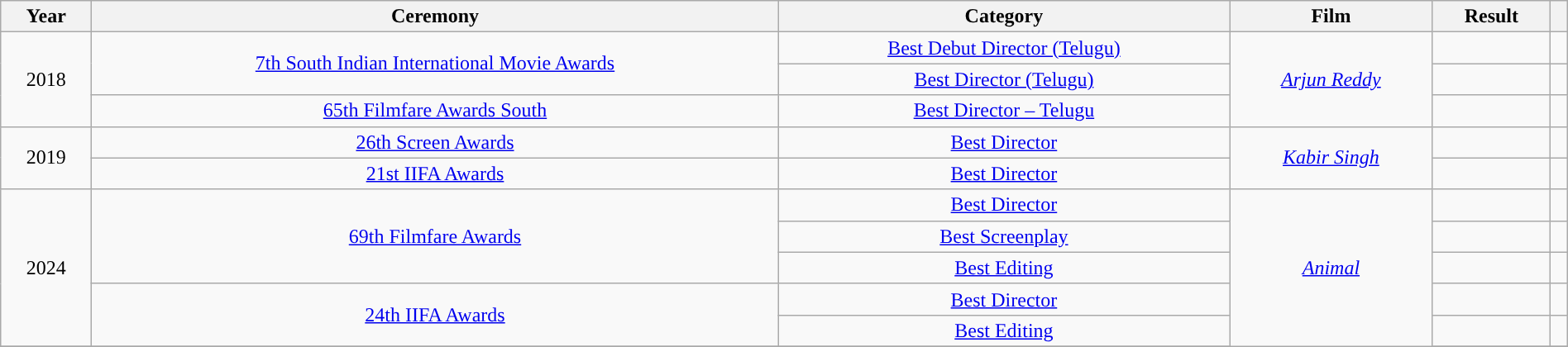<table class="wikitable sortable" style="width: 100%; text-align: center;">
<tr>
<th scope="col">Year</th>
<th scope="col">Ceremony</th>
<th scope="col">Category</th>
<th scope="col">Film</th>
<th scope="col">Result</th>
<th scope="col" class="unsortable"></th>
</tr>
<tr>
<td rowspan="3">2018</td>
<td rowspan="2"><a href='#'>7th South Indian International Movie Awards</a></td>
<td><a href='#'>Best Debut Director (Telugu)</a></td>
<td rowspan="3"><em><a href='#'>Arjun Reddy</a></em></td>
<td></td>
<td></td>
</tr>
<tr>
<td><a href='#'>Best Director (Telugu)</a></td>
<td></td>
<td></td>
</tr>
<tr>
<td><a href='#'>65th Filmfare Awards South</a></td>
<td><a href='#'>Best Director – Telugu</a></td>
<td></td>
<td></td>
</tr>
<tr>
<td rowspan="2">2019</td>
<td><a href='#'>26th Screen Awards</a></td>
<td><a href='#'>Best Director</a></td>
<td rowspan="2"><em><a href='#'>Kabir Singh</a></em></td>
<td></td>
<td></td>
</tr>
<tr>
<td><a href='#'>21st IIFA Awards</a></td>
<td><a href='#'>Best Director</a></td>
<td></td>
<td></td>
</tr>
<tr>
<td rowspan="5">2024</td>
<td rowspan="3"><a href='#'>69th Filmfare Awards</a></td>
<td><a href='#'>Best Director</a></td>
<td rowspan="7"><em><a href='#'>Animal</a></em></td>
<td></td>
<td></td>
</tr>
<tr>
<td><a href='#'>Best Screenplay</a></td>
<td></td>
<td></td>
</tr>
<tr>
<td><a href='#'>Best Editing</a></td>
<td></td>
<td></td>
</tr>
<tr>
<td rowspan="2"><a href='#'>24th IIFA Awards</a></td>
<td><a href='#'>Best Director</a></td>
<td></td>
<td></td>
</tr>
<tr>
<td><a href='#'>Best Editing</a></td>
<td></td>
<td></td>
</tr>
<tr>
</tr>
</table>
